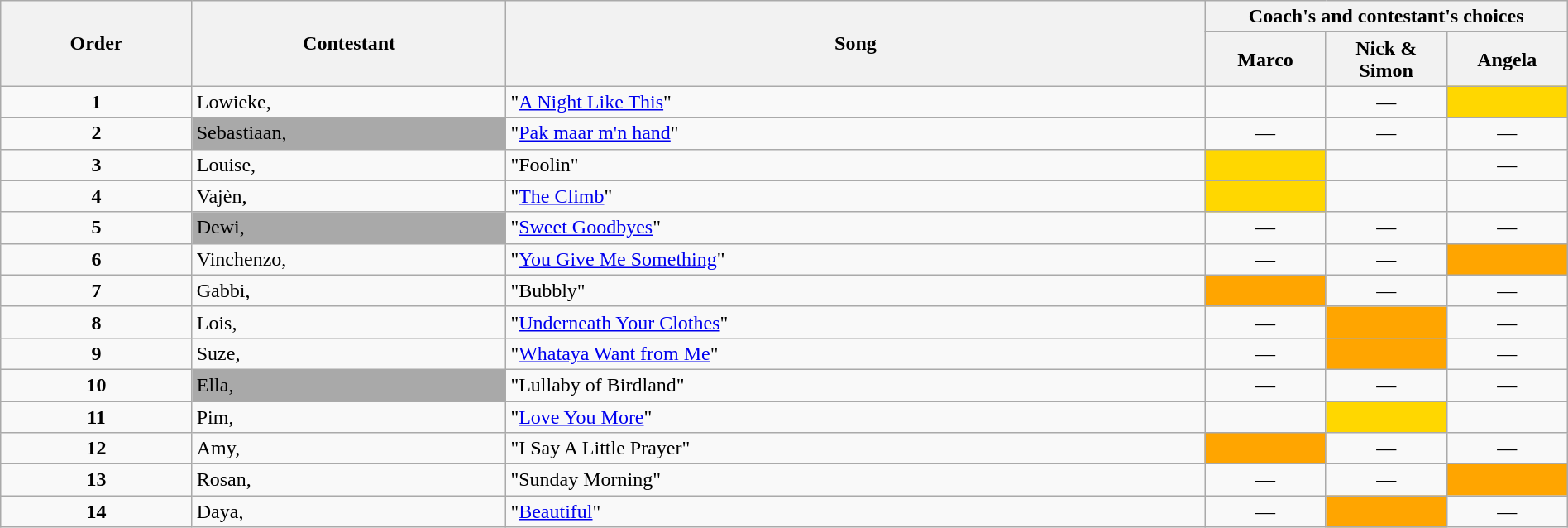<table class="wikitable" style="width:100%;">
<tr>
<th rowspan=2>Order</th>
<th rowspan=2>Contestant</th>
<th rowspan=2>Song</th>
<th colspan=3>Coach's and contestant's choices</th>
</tr>
<tr>
<th width="90">Marco</th>
<th width="90">Nick & Simon</th>
<th width="90">Angela</th>
</tr>
<tr>
<td align="center"><strong>1</strong></td>
<td>Lowieke, </td>
<td>"<a href='#'>A Night Like This</a>"</td>
<td style="text-align:center;"></td>
<td align="center">—</td>
<td style="background:gold;text-align:center;"></td>
</tr>
<tr>
<td align="center"><strong>2</strong></td>
<td bgcolor="darkgray">Sebastiaan, </td>
<td>"<a href='#'>Pak maar m'n hand</a>"</td>
<td align="center">—</td>
<td align="center">—</td>
<td align="center">—</td>
</tr>
<tr>
<td align="center"><strong>3</strong></td>
<td>Louise, </td>
<td>"Foolin"</td>
<td style="background:gold;text-align:center;"></td>
<td style="text-align:center;"></td>
<td align="center">—</td>
</tr>
<tr>
<td align="center"><strong>4</strong></td>
<td>Vajèn, </td>
<td>"<a href='#'>The Climb</a>"</td>
<td style="background:gold;text-align:center;"></td>
<td style="text-align:center;"></td>
<td style="text-align:center;"></td>
</tr>
<tr>
<td align="center"><strong>5</strong></td>
<td bgcolor="darkgray">Dewi, </td>
<td>"<a href='#'>Sweet Goodbyes</a>"</td>
<td align="center">—</td>
<td align="center">—</td>
<td align="center">—</td>
</tr>
<tr>
<td align="center"><strong>6</strong></td>
<td>Vinchenzo, </td>
<td>"<a href='#'>You Give Me Something</a>"</td>
<td align="center">—</td>
<td align="center">—</td>
<td style="background:orange;text-align:center;"></td>
</tr>
<tr>
<td align="center"><strong>7</strong></td>
<td>Gabbi, </td>
<td>"Bubbly"</td>
<td style="background:orange;text-align:center;"></td>
<td align="center">—</td>
<td align="center">—</td>
</tr>
<tr>
<td align="center"><strong>8</strong></td>
<td>Lois, </td>
<td>"<a href='#'>Underneath Your Clothes</a>"</td>
<td align="center">—</td>
<td style="background:orange;text-align:center;"></td>
<td align="center">—</td>
</tr>
<tr>
<td align="center"><strong>9</strong></td>
<td>Suze, </td>
<td>"<a href='#'>Whataya Want from Me</a>"</td>
<td align="center">—</td>
<td style="background:orange;text-align:center;"></td>
<td align="center">—</td>
</tr>
<tr>
<td align="center"><strong>10</strong></td>
<td bgcolor="darkgray">Ella, </td>
<td>"Lullaby of Birdland"</td>
<td align="center">—</td>
<td align="center">—</td>
<td align="center">—</td>
</tr>
<tr>
<td align="center"><strong>11</strong></td>
<td>Pim, </td>
<td>"<a href='#'>Love You More</a>"</td>
<td style="text-align:center;"></td>
<td style="background:gold;text-align:center;"></td>
<td style="text-align:center;"></td>
</tr>
<tr>
<td align="center"><strong>12</strong></td>
<td>Amy, </td>
<td>"I Say A Little Prayer"</td>
<td style="background:orange;text-align:center;"></td>
<td align="center">—</td>
<td align="center">—</td>
</tr>
<tr>
<td align="center"><strong>13</strong></td>
<td>Rosan, </td>
<td>"Sunday Morning"</td>
<td align="center">—</td>
<td align="center">—</td>
<td style="background:orange;text-align:center;"></td>
</tr>
<tr>
<td align="center"><strong>14</strong></td>
<td>Daya, </td>
<td>"<a href='#'>Beautiful</a>"</td>
<td align="center">—</td>
<td style="background:orange;text-align:center;"></td>
<td align="center">—</td>
</tr>
</table>
